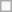<table class=wikitable>
<tr>
<td> </td>
</tr>
</table>
